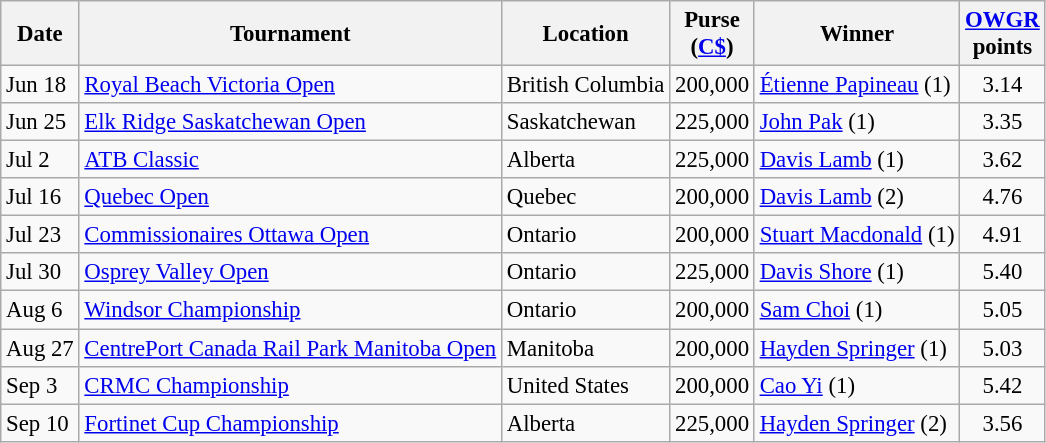<table class="wikitable" style="font-size:95%">
<tr>
<th>Date</th>
<th>Tournament</th>
<th>Location</th>
<th>Purse<br>(<a href='#'>C$</a>)</th>
<th>Winner</th>
<th><a href='#'>OWGR</a><br>points</th>
</tr>
<tr>
<td>Jun 18</td>
<td><a href='#'>Royal Beach Victoria Open</a></td>
<td>British Columbia</td>
<td align=right>200,000</td>
<td> <a href='#'>Étienne Papineau</a> (1)</td>
<td align=center>3.14</td>
</tr>
<tr>
<td>Jun 25</td>
<td><a href='#'>Elk Ridge Saskatchewan Open</a></td>
<td>Saskatchewan</td>
<td align=right>225,000</td>
<td> <a href='#'>John Pak</a> (1)</td>
<td align=center>3.35</td>
</tr>
<tr>
<td>Jul 2</td>
<td><a href='#'>ATB Classic</a></td>
<td>Alberta</td>
<td align=right>225,000</td>
<td> <a href='#'>Davis Lamb</a> (1)</td>
<td align=center>3.62</td>
</tr>
<tr>
<td>Jul 16</td>
<td><a href='#'>Quebec Open</a></td>
<td>Quebec</td>
<td align=right>200,000</td>
<td> <a href='#'>Davis Lamb</a> (2)</td>
<td align=center>4.76</td>
</tr>
<tr>
<td>Jul 23</td>
<td><a href='#'>Commissionaires Ottawa Open</a></td>
<td>Ontario</td>
<td align=right>200,000</td>
<td> <a href='#'>Stuart Macdonald</a> (1)</td>
<td align=center>4.91</td>
</tr>
<tr>
<td>Jul 30</td>
<td><a href='#'>Osprey Valley Open</a></td>
<td>Ontario</td>
<td align=right>225,000</td>
<td> <a href='#'>Davis Shore</a> (1)</td>
<td align=center>5.40</td>
</tr>
<tr>
<td>Aug 6</td>
<td><a href='#'>Windsor Championship</a></td>
<td>Ontario</td>
<td align=right>200,000</td>
<td> <a href='#'>Sam Choi</a> (1)</td>
<td align=center>5.05</td>
</tr>
<tr>
<td>Aug 27</td>
<td><a href='#'>CentrePort Canada Rail Park Manitoba Open</a></td>
<td>Manitoba</td>
<td align=right>200,000</td>
<td> <a href='#'>Hayden Springer</a> (1)</td>
<td align=center>5.03</td>
</tr>
<tr>
<td>Sep 3</td>
<td><a href='#'>CRMC Championship</a></td>
<td>United States</td>
<td align=right>200,000</td>
<td> <a href='#'>Cao Yi</a> (1)</td>
<td align=center>5.42</td>
</tr>
<tr>
<td>Sep 10</td>
<td><a href='#'>Fortinet Cup Championship</a></td>
<td>Alberta</td>
<td align=right>225,000</td>
<td> <a href='#'>Hayden Springer</a> (2)</td>
<td align=center>3.56</td>
</tr>
</table>
